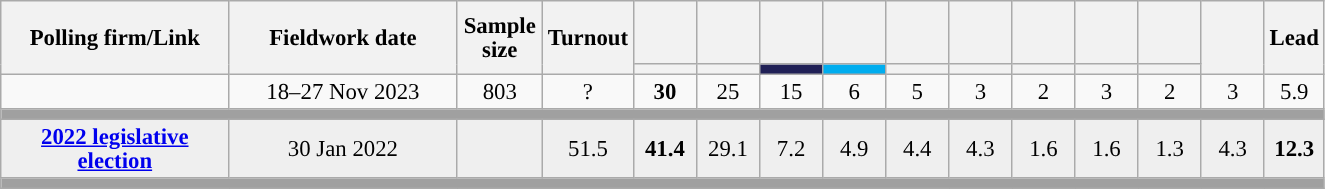<table class="wikitable sortable mw-datatable" style="text-align:center;font-size:95%;line-height:16px;">
<tr style="height:42px;">
<th style="width:145px;" rowspan="2">Polling firm/Link</th>
<th style="width:145px;" rowspan="2">Fieldwork date</th>
<th class="unsortable" style="width:50px;" rowspan="2">Sample size</th>
<th class="unsortable" style="width:45px;" rowspan="2">Turnout</th>
<th class="sortable" style="width:35px;"></th>
<th class="sortable" style="width:35px;"></th>
<th class="sortable" style="width:35px;"></th>
<th class="sortable" style="width:35px;"></th>
<th class="sortable" style="width:35px;"></th>
<th class="sortable" style="width:35px;"></th>
<th class="sortable" style="width:35px;"></th>
<th class="sortable" style="width:35px;"></th>
<th class="sortable" style="width:35px;"></th>
<th class="unsortable" style="width:35px;" rowspan="2"></th>
<th class="unsortable" style="width:30px;" rowspan="2">Lead</th>
</tr>
<tr>
<th class="sortable" style="color:inherit;background:"></th>
<th class="sortable" style="color:inherit;background:"></th>
<th class="sortable" style="color:inherit;background:#202056;"></th>
<th class="sortable" style="color:inherit;background:#00ADEF;"></th>
<th class="sortable" style="color:inherit;background:"></th>
<th class="sortable" style="color:inherit;background:"></th>
<th class="sortable" style="color:inherit;background:"></th>
<th class="sortable" style="color:inherit;background:"></th>
<th class="sortable" style="color:inherit;background:"></th>
</tr>
<tr>
<td></td>
<td>18–27 Nov 2023</td>
<td>803</td>
<td>?</td>
<td><strong>30</strong></td>
<td>25</td>
<td>15</td>
<td>6</td>
<td>5</td>
<td>3</td>
<td>2</td>
<td>3</td>
<td>2</td>
<td>3</td>
<td style="background:">5.9</td>
</tr>
<tr>
<td colspan="15" style="background:#A0A0A0"></td>
</tr>
<tr style="background:#EFEFEF">
<td><strong><a href='#'>2022 legislative election</a></strong></td>
<td>30 Jan 2022</td>
<td></td>
<td>51.5</td>
<td><strong>41.4</strong><br></td>
<td>29.1<br></td>
<td>7.2<br></td>
<td>4.9<br></td>
<td>4.4<br></td>
<td>4.3<br></td>
<td>1.6<br></td>
<td>1.6<br></td>
<td>1.3<br></td>
<td>4.3<br></td>
<td style="background:"><strong>12.3</strong></td>
</tr>
<tr>
<td colspan="15" style="background:#A0A0A0"></td>
</tr>
</table>
